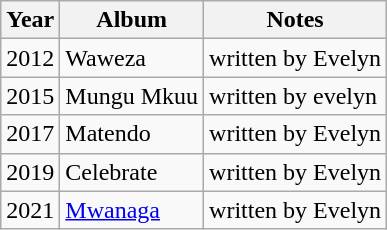<table class="wikitable">
<tr>
<th>Year</th>
<th>Album</th>
<th>Notes</th>
</tr>
<tr>
<td>2012</td>
<td>Waweza</td>
<td>written by Evelyn</td>
</tr>
<tr>
<td>2015</td>
<td>Mungu Mkuu</td>
<td>written by evelyn</td>
</tr>
<tr>
<td>2017</td>
<td>Matendo</td>
<td>written by Evelyn</td>
</tr>
<tr>
<td>2019</td>
<td>Celebrate</td>
<td>written by Evelyn</td>
</tr>
<tr>
<td>2021</td>
<td><a href='#'>Mwanaga</a></td>
<td>written by Evelyn</td>
</tr>
</table>
